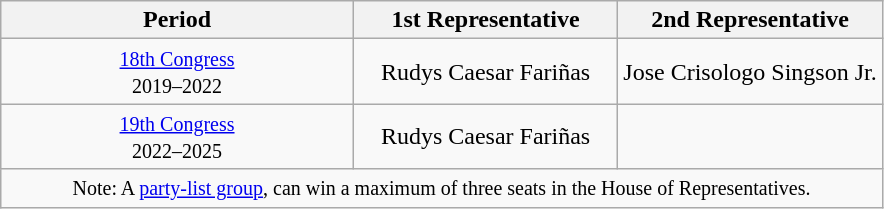<table class="wikitable"; style="text-align:center">
<tr>
<th>Period</th>
<th width=30%>1st Representative</th>
<th width=30%>2nd Representative</th>
</tr>
<tr>
<td><small><a href='#'>18th Congress</a><br>2019–2022</small></td>
<td>Rudys Caesar Fariñas</td>
<td>Jose Crisologo Singson Jr.</td>
</tr>
<tr>
<td><small><a href='#'>19th Congress</a><br>2022–2025</small></td>
<td>Rudys Caesar Fariñas</td>
<td></td>
</tr>
<tr>
<td colspan=3><small>Note: A <a href='#'>party-list group</a>, can win a maximum of three seats in the House of Representatives.</small></td>
</tr>
</table>
